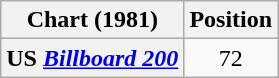<table class="wikitable plainrowheaders" style="text-align:center">
<tr>
<th scope="col">Chart (1981)</th>
<th scope="col">Position</th>
</tr>
<tr>
<th scope="row">US <em><a href='#'>Billboard 200</a></em></th>
<td>72</td>
</tr>
</table>
